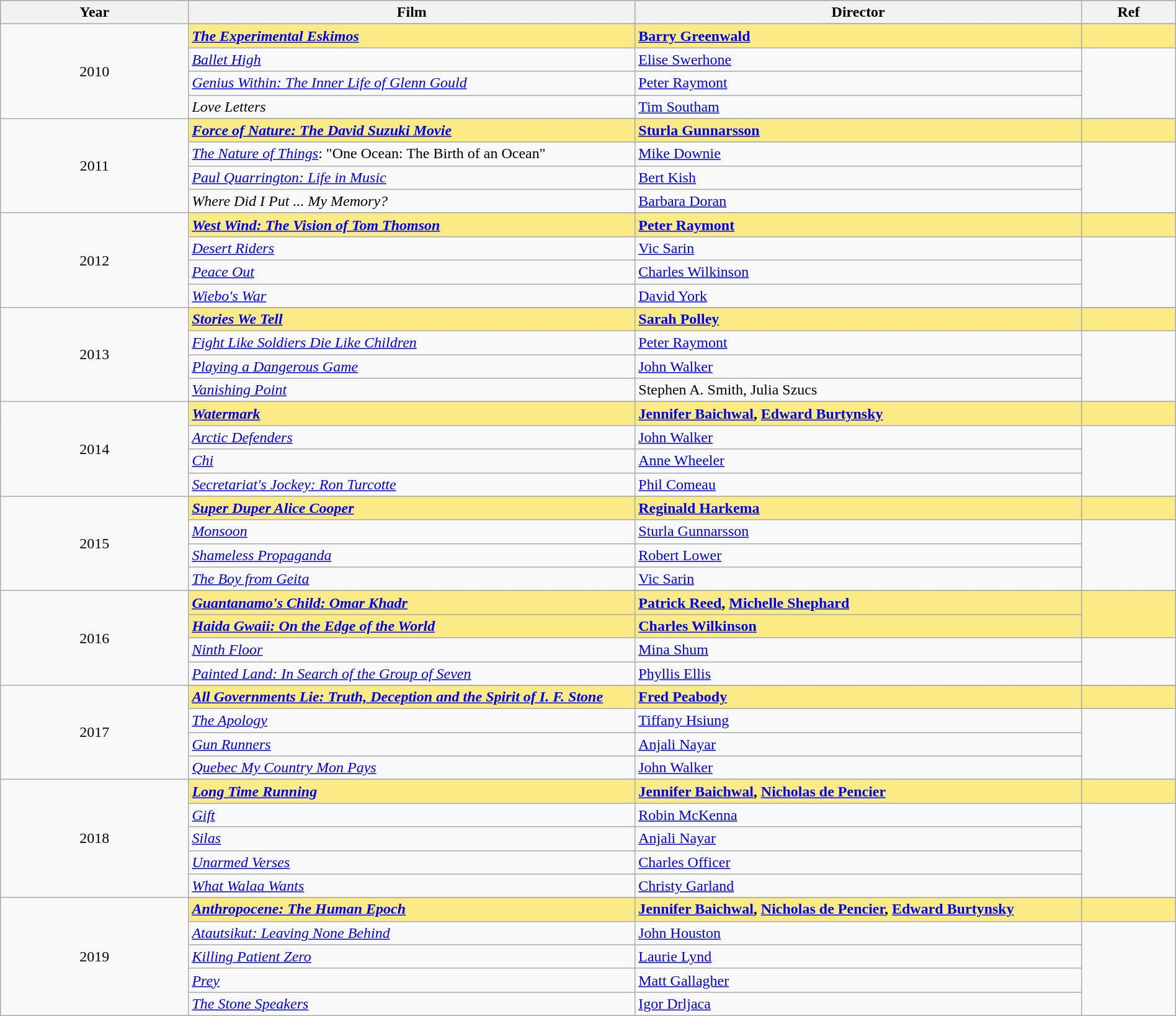<table class="wikitable" style="width:100%;">
<tr style="background:#bebebe;">
<th style="width:8%;">Year</th>
<th style="width:19%;">Film</th>
<th style="width:19%;">Director</th>
<th style="width:4%;">Ref</th>
</tr>
<tr>
<td rowspan="5" align="center">2010</td>
</tr>
<tr style="background:#FAEB86">
<td><strong><em><a href='#'>The Experimental Eskimos</a></em></strong></td>
<td><strong><a href='#'>Barry Greenwald</a></strong></td>
<td></td>
</tr>
<tr>
<td><em><a href='#'>Ballet High</a></em></td>
<td><a href='#'>Elise Swerhone</a></td>
<td rowspan=3></td>
</tr>
<tr>
<td><em><a href='#'>Genius Within: The Inner Life of Glenn Gould</a></em></td>
<td><a href='#'>Peter Raymont</a></td>
</tr>
<tr>
<td><em>Love Letters</em></td>
<td><a href='#'>Tim Southam</a></td>
</tr>
<tr>
<td rowspan="5" align="center">2011</td>
</tr>
<tr style="background:#FAEB86">
<td><strong><em><a href='#'>Force of Nature: The David Suzuki Movie</a></em></strong></td>
<td><strong><a href='#'>Sturla Gunnarsson</a></strong></td>
<td></td>
</tr>
<tr>
<td><em><a href='#'>The Nature of Things</a></em>: "One Ocean: The Birth of an Ocean"</td>
<td><a href='#'>Mike Downie</a></td>
<td rowspan=3></td>
</tr>
<tr>
<td><em><a href='#'>Paul Quarrington: Life in Music</a></em></td>
<td><a href='#'>Bert Kish</a></td>
</tr>
<tr>
<td><em>Where Did I Put ... My Memory?</em></td>
<td><a href='#'>Barbara Doran</a></td>
</tr>
<tr>
<td rowspan="5" align="center">2012</td>
</tr>
<tr style="background:#FAEB86">
<td><strong><em><a href='#'>West Wind: The Vision of Tom Thomson</a></em></strong></td>
<td><strong><a href='#'>Peter Raymont</a></strong></td>
<td></td>
</tr>
<tr>
<td><em><a href='#'>Desert Riders</a></em></td>
<td><a href='#'>Vic Sarin</a></td>
<td rowspan=3></td>
</tr>
<tr>
<td><em><a href='#'>Peace Out</a></em></td>
<td><a href='#'>Charles Wilkinson</a></td>
</tr>
<tr>
<td><em><a href='#'>Wiebo's War</a></em></td>
<td><a href='#'>David York</a></td>
</tr>
<tr>
<td rowspan="5" align="center">2013</td>
</tr>
<tr style="background:#FAEB86">
<td><strong><em><a href='#'>Stories We Tell</a></em></strong></td>
<td><strong><a href='#'>Sarah Polley</a></strong></td>
<td></td>
</tr>
<tr>
<td><em><a href='#'>Fight Like Soldiers Die Like Children</a></em></td>
<td><a href='#'>Peter Raymont</a></td>
<td rowspan=3></td>
</tr>
<tr>
<td><em><a href='#'>Playing a Dangerous Game</a></em></td>
<td><a href='#'>John Walker</a></td>
</tr>
<tr>
<td><em><a href='#'>Vanishing Point</a></em></td>
<td>Stephen A. Smith, Julia Szucs</td>
</tr>
<tr>
<td rowspan="5" align="center">2014</td>
</tr>
<tr style="background:#FAEB86">
<td><strong><em><a href='#'>Watermark</a></em></strong></td>
<td><strong><a href='#'>Jennifer Baichwal</a>, <a href='#'>Edward Burtynsky</a></strong></td>
<td></td>
</tr>
<tr>
<td><em><a href='#'>Arctic Defenders</a></em></td>
<td><a href='#'>John Walker</a></td>
<td rowspan=3></td>
</tr>
<tr>
<td><em><a href='#'>Chi</a></em></td>
<td><a href='#'>Anne Wheeler</a></td>
</tr>
<tr>
<td><em><a href='#'>Secretariat's Jockey: Ron Turcotte</a></em></td>
<td><a href='#'>Phil Comeau</a></td>
</tr>
<tr>
<td rowspan="5" align="center">2015</td>
</tr>
<tr style="background:#FAEB86">
<td><strong><em><a href='#'>Super Duper Alice Cooper</a></em></strong></td>
<td><strong><a href='#'>Reginald Harkema</a></strong></td>
<td></td>
</tr>
<tr>
<td><em><a href='#'>Monsoon</a></em></td>
<td><a href='#'>Sturla Gunnarsson</a></td>
<td rowspan=3></td>
</tr>
<tr>
<td><em><a href='#'>Shameless Propaganda</a></em></td>
<td><a href='#'>Robert Lower</a></td>
</tr>
<tr>
<td><em><a href='#'>The Boy from Geita</a></em></td>
<td><a href='#'>Vic Sarin</a></td>
</tr>
<tr>
<td rowspan="5" align="center">2016</td>
</tr>
<tr style="background:#FAEB86">
<td><strong><em><a href='#'>Guantanamo's Child: Omar Khadr</a></em></strong></td>
<td><strong><a href='#'>Patrick Reed</a>, <a href='#'>Michelle Shephard</a></strong></td>
<td rowspan=2></td>
</tr>
<tr style="background:#FAEB86">
<td><strong><em><a href='#'>Haida Gwaii: On the Edge of the World</a></em></strong></td>
<td><strong><a href='#'>Charles Wilkinson</a></strong></td>
</tr>
<tr>
<td><em><a href='#'>Ninth Floor</a></em></td>
<td><a href='#'>Mina Shum</a></td>
<td rowspan=2></td>
</tr>
<tr>
<td><em><a href='#'>Painted Land: In Search of the Group of Seven</a></em></td>
<td><a href='#'>Phyllis Ellis</a></td>
</tr>
<tr>
<td rowspan="5" align="center">2017</td>
</tr>
<tr style="background:#FAEB86">
<td><strong><em><a href='#'>All Governments Lie: Truth, Deception and the Spirit of I. F. Stone</a></em></strong></td>
<td><strong><a href='#'>Fred Peabody</a></strong></td>
<td></td>
</tr>
<tr>
<td><em><a href='#'>The Apology</a></em></td>
<td><a href='#'>Tiffany Hsiung</a></td>
<td rowspan=3></td>
</tr>
<tr>
<td><em><a href='#'>Gun Runners</a></em></td>
<td><a href='#'>Anjali Nayar</a></td>
</tr>
<tr>
<td><em><a href='#'>Quebec My Country Mon Pays</a></em></td>
<td><a href='#'>John Walker</a></td>
</tr>
<tr>
<td rowspan="6" align="center">2018</td>
</tr>
<tr style="background:#FAEB86">
<td><strong><em><a href='#'>Long Time Running</a></em></strong></td>
<td><strong><a href='#'>Jennifer Baichwal</a>, <a href='#'>Nicholas de Pencier</a></strong></td>
<td></td>
</tr>
<tr>
<td><em><a href='#'>Gift</a></em></td>
<td><a href='#'>Robin McKenna</a></td>
<td rowspan=4></td>
</tr>
<tr>
<td><em><a href='#'>Silas</a></em></td>
<td><a href='#'>Anjali Nayar</a></td>
</tr>
<tr>
<td><em><a href='#'>Unarmed Verses</a></em></td>
<td><a href='#'>Charles Officer</a></td>
</tr>
<tr>
<td><em><a href='#'>What Walaa Wants</a></em></td>
<td><a href='#'>Christy Garland</a></td>
</tr>
<tr>
<td rowspan="6" align="center">2019</td>
</tr>
<tr style="background:#FAEB86">
<td><strong><em><a href='#'>Anthropocene: The Human Epoch</a></em></strong></td>
<td><strong><a href='#'>Jennifer Baichwal</a>, <a href='#'>Nicholas de Pencier</a>, <a href='#'>Edward Burtynsky</a></strong></td>
<td></td>
</tr>
<tr>
<td><em><a href='#'>Atautsikut: Leaving None Behind</a></em></td>
<td><a href='#'>John Houston</a></td>
<td rowspan=4></td>
</tr>
<tr>
<td><em><a href='#'>Killing Patient Zero</a></em></td>
<td><a href='#'>Laurie Lynd</a></td>
</tr>
<tr>
<td><em><a href='#'>Prey</a></em></td>
<td><a href='#'>Matt Gallagher</a></td>
</tr>
<tr>
<td><em><a href='#'>The Stone Speakers</a></em></td>
<td><a href='#'>Igor Drljaca</a></td>
</tr>
</table>
